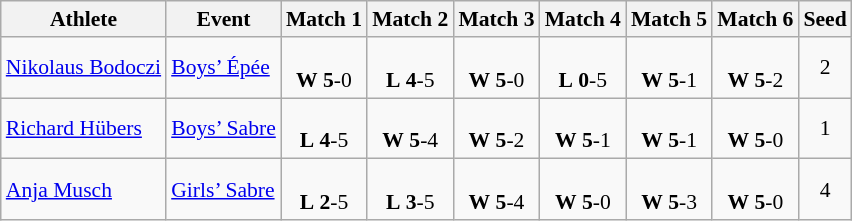<table class="wikitable" border="1" style="font-size:90%">
<tr>
<th>Athlete</th>
<th>Event</th>
<th>Match 1</th>
<th>Match 2</th>
<th>Match 3</th>
<th>Match 4</th>
<th>Match 5</th>
<th>Match 6</th>
<th>Seed</th>
</tr>
<tr>
<td><a href='#'>Nikolaus Bodoczi</a></td>
<td><a href='#'>Boys’ Épée</a></td>
<td align=center><br> <strong>W</strong> <strong>5</strong>-0</td>
<td align=center><br> <strong>L</strong> <strong>4</strong>-5</td>
<td align=center><br> <strong>W</strong> <strong>5</strong>-0</td>
<td align=center><br> <strong>L</strong> <strong>0</strong>-5</td>
<td align=center><br> <strong>W</strong> <strong>5</strong>-1</td>
<td align=center><br> <strong>W</strong> <strong>5</strong>-2</td>
<td align=center>2</td>
</tr>
<tr>
<td><a href='#'>Richard Hübers</a></td>
<td><a href='#'>Boys’ Sabre</a></td>
<td align=center><br> <strong>L</strong> <strong>4</strong>-5</td>
<td align=center><br> <strong>W</strong> <strong>5</strong>-4</td>
<td align=center><br> <strong>W</strong> <strong>5</strong>-2</td>
<td align=center><br> <strong>W</strong> <strong>5</strong>-1</td>
<td align=center><br> <strong>W</strong> <strong>5</strong>-1</td>
<td align=center><br> <strong>W</strong> <strong>5</strong>-0</td>
<td align=center>1</td>
</tr>
<tr>
<td><a href='#'>Anja Musch</a></td>
<td><a href='#'>Girls’ Sabre</a></td>
<td align=center><br> <strong>L</strong> <strong>2</strong>-5</td>
<td align=center><br> <strong>L</strong> <strong>3</strong>-5</td>
<td align=center><br> <strong>W</strong> <strong>5</strong>-4</td>
<td align=center><br> <strong>W</strong> <strong>5</strong>-0</td>
<td align=center><br> <strong>W</strong> <strong>5</strong>-3</td>
<td align=center><br> <strong>W</strong> <strong>5</strong>-0</td>
<td align=center>4</td>
</tr>
</table>
